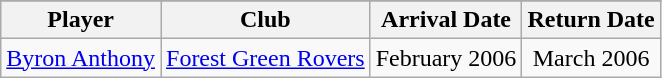<table class="wikitable" style="text-align: center">
<tr>
</tr>
<tr>
<th>Player</th>
<th>Club</th>
<th>Arrival Date</th>
<th>Return Date</th>
</tr>
<tr>
<td><a href='#'>Byron Anthony</a></td>
<td><a href='#'>Forest Green Rovers</a></td>
<td>February 2006</td>
<td>March 2006</td>
</tr>
</table>
